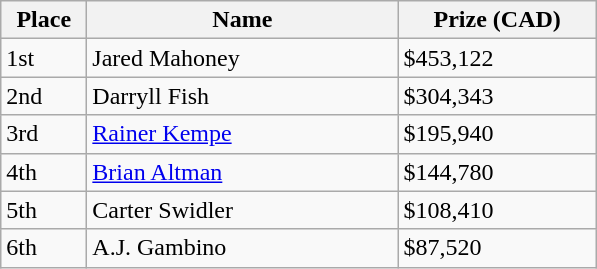<table class="wikitable">
<tr>
<th style="width:50px;">Place</th>
<th style="width:200px;">Name</th>
<th style="width:125px;">Prize (CAD)</th>
</tr>
<tr>
<td>1st</td>
<td> Jared Mahoney</td>
<td>$453,122</td>
</tr>
<tr>
<td>2nd</td>
<td> Darryll Fish</td>
<td>$304,343</td>
</tr>
<tr>
<td>3rd</td>
<td> <a href='#'>Rainer Kempe</a></td>
<td>$195,940</td>
</tr>
<tr>
<td>4th</td>
<td> <a href='#'>Brian Altman</a></td>
<td>$144,780</td>
</tr>
<tr>
<td>5th</td>
<td> Carter Swidler</td>
<td>$108,410</td>
</tr>
<tr>
<td>6th</td>
<td> A.J. Gambino</td>
<td>$87,520</td>
</tr>
</table>
